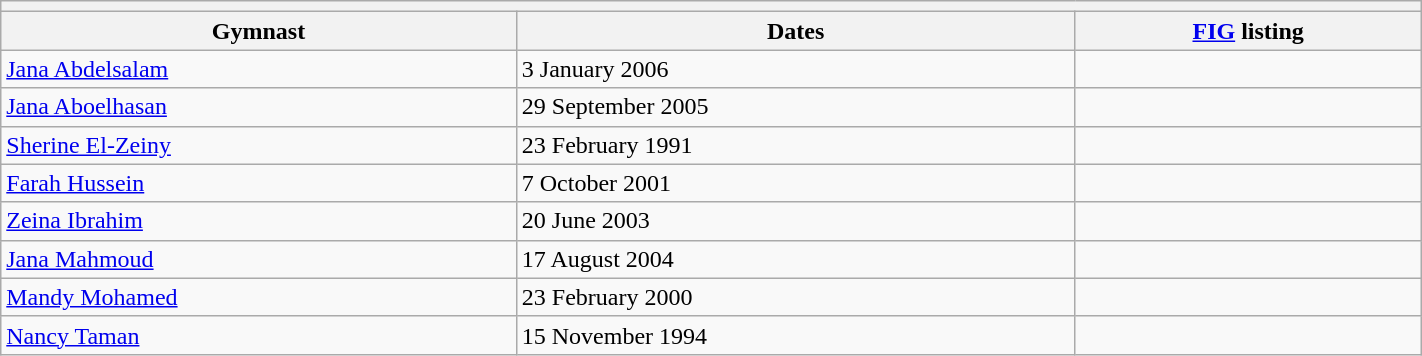<table class="wikitable mw-collapsible mw-collapsed" width="75%">
<tr>
<th colspan="3"></th>
</tr>
<tr>
<th>Gymnast</th>
<th>Dates</th>
<th><a href='#'>FIG</a> listing</th>
</tr>
<tr>
<td><a href='#'>Jana Abdelsalam</a></td>
<td>3 January 2006</td>
<td></td>
</tr>
<tr>
<td><a href='#'>Jana Aboelhasan</a></td>
<td>29 September 2005</td>
<td></td>
</tr>
<tr>
<td><a href='#'>Sherine El-Zeiny</a></td>
<td>23 February 1991</td>
<td></td>
</tr>
<tr>
<td><a href='#'>Farah Hussein</a></td>
<td>7 October 2001</td>
<td></td>
</tr>
<tr>
<td><a href='#'>Zeina Ibrahim</a></td>
<td>20 June 2003</td>
<td></td>
</tr>
<tr>
<td><a href='#'>Jana Mahmoud</a></td>
<td>17 August 2004</td>
<td></td>
</tr>
<tr>
<td><a href='#'>Mandy Mohamed</a></td>
<td>23 February 2000</td>
<td></td>
</tr>
<tr>
<td><a href='#'>Nancy Taman</a></td>
<td>15 November 1994</td>
<td></td>
</tr>
</table>
